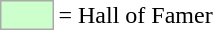<table>
<tr>
<td style="background-color:#CCFFCC; border:1px solid #aaaaaa; width:2em;"></td>
<td>= Hall of Famer</td>
</tr>
</table>
